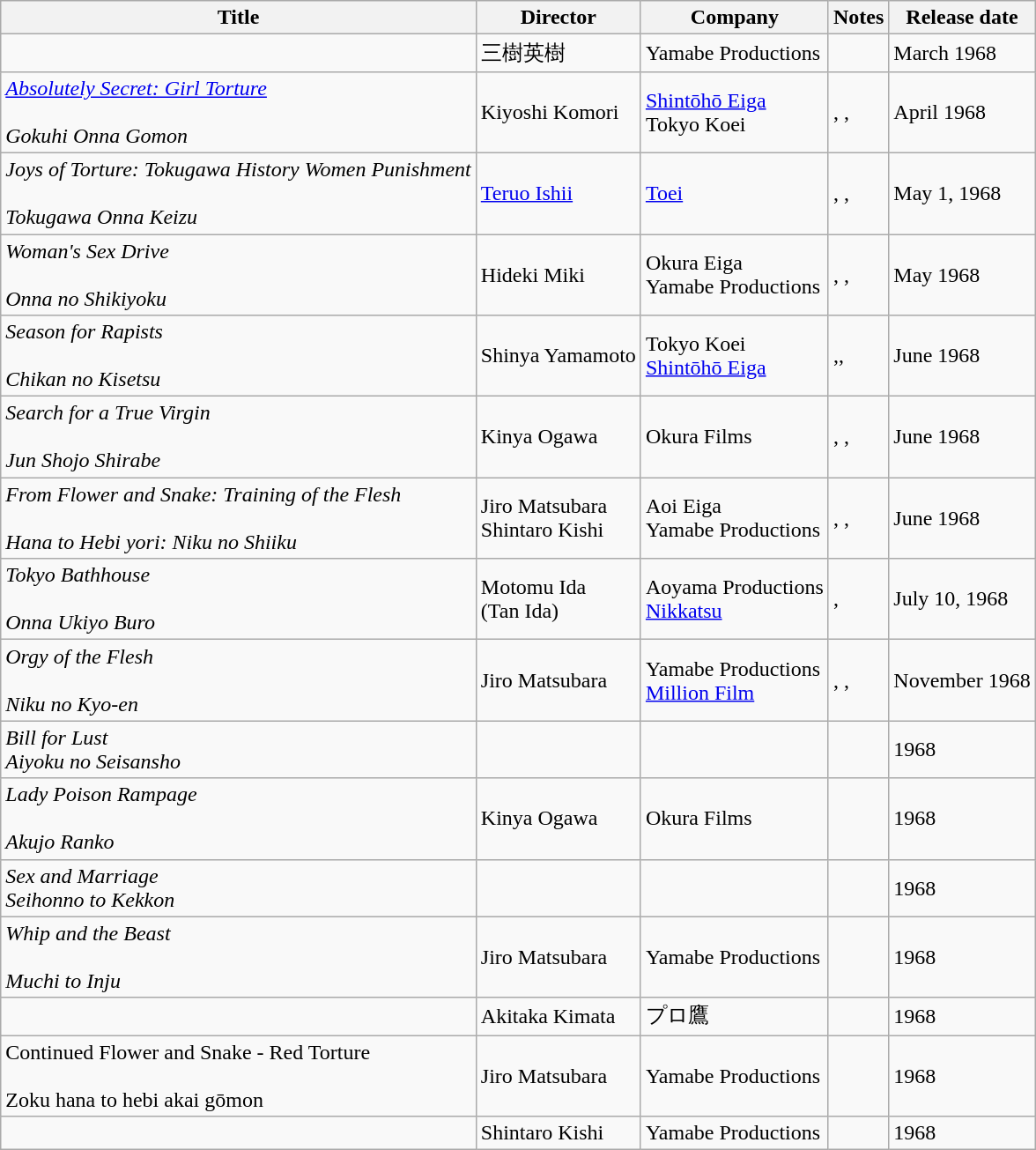<table class="wikitable">
<tr>
<th>Title</th>
<th>Director</th>
<th>Company</th>
<th>Notes</th>
<th>Release date</th>
</tr>
<tr>
<td></td>
<td>三樹英樹</td>
<td>Yamabe Productions</td>
<td></td>
<td>March 1968</td>
</tr>
<tr>
<td><em><a href='#'>Absolutely Secret: Girl Torture</a></em><br><br><em>Gokuhi Onna Gomon</em></td>
<td>Kiyoshi Komori</td>
<td><a href='#'>Shintōhō Eiga</a><br>Tokyo Koei</td>
<td>, , </td>
<td>April 1968</td>
</tr>
<tr>
<td><em>Joys of Torture: Tokugawa History Women Punishment</em><br><br><em>Tokugawa Onna Keizu</em></td>
<td><a href='#'>Teruo Ishii</a></td>
<td><a href='#'>Toei</a></td>
<td>, , </td>
<td>May 1, 1968</td>
</tr>
<tr>
<td><em>Woman's Sex Drive</em><br><br><em>Onna no Shikiyoku</em></td>
<td>Hideki Miki</td>
<td>Okura Eiga<br>Yamabe Productions</td>
<td>, , </td>
<td>May 1968</td>
</tr>
<tr>
<td><em>Season for Rapists</em><br><br><em>Chikan no Kisetsu</em></td>
<td>Shinya Yamamoto</td>
<td>Tokyo Koei<br><a href='#'>Shintōhō Eiga</a></td>
<td>,, </td>
<td>June 1968</td>
</tr>
<tr>
<td><em>Search for a True Virgin</em><br><br><em>Jun Shojo Shirabe</em></td>
<td>Kinya Ogawa</td>
<td>Okura Films</td>
<td>, , </td>
<td>June 1968</td>
</tr>
<tr>
<td><em>From Flower and Snake: Training of the Flesh </em><br><br><em>Hana to Hebi yori: Niku no Shiiku</em></td>
<td>Jiro Matsubara<br>Shintaro Kishi</td>
<td>Aoi Eiga<br>Yamabe Productions</td>
<td>, , </td>
<td>June 1968</td>
</tr>
<tr>
<td><em>Tokyo Bathhouse</em><br><br><em>Onna Ukiyo Buro</em></td>
<td>Motomu Ida<br>(Tan Ida)</td>
<td>Aoyama Productions<br><a href='#'>Nikkatsu</a></td>
<td>, </td>
<td>July 10, 1968</td>
</tr>
<tr>
<td><em>Orgy of the Flesh</em><br><br><em>Niku no Kyo-en</em></td>
<td>Jiro Matsubara</td>
<td>Yamabe Productions<br><a href='#'>Million Film</a></td>
<td>, , </td>
<td>November 1968</td>
</tr>
<tr>
<td><em>Bill for Lust</em><br><em>Aiyoku no Seisansho</em></td>
<td></td>
<td></td>
<td></td>
<td>1968</td>
</tr>
<tr>
<td><em>Lady Poison Rampage</em><br><br><em>Akujo Ranko</em></td>
<td>Kinya Ogawa</td>
<td>Okura Films</td>
<td></td>
<td>1968</td>
</tr>
<tr>
<td><em>Sex and Marriage</em><br><em>Seihonno to Kekkon</em></td>
<td></td>
<td></td>
<td></td>
<td>1968</td>
</tr>
<tr>
<td><em>Whip and the Beast</em><br><br><em>Muchi to Inju</em></td>
<td>Jiro Matsubara</td>
<td>Yamabe Productions</td>
<td></td>
<td>1968</td>
</tr>
<tr>
<td></td>
<td>Akitaka Kimata</td>
<td>プロ鷹</td>
<td></td>
<td>1968</td>
</tr>
<tr>
<td>Continued Flower and Snake - Red Torture<br><br>Zoku hana to hebi akai gōmon</td>
<td>Jiro Matsubara</td>
<td>Yamabe Productions</td>
<td></td>
<td>1968</td>
</tr>
<tr>
<td></td>
<td>Shintaro Kishi</td>
<td>Yamabe Productions</td>
<td></td>
<td>1968</td>
</tr>
</table>
